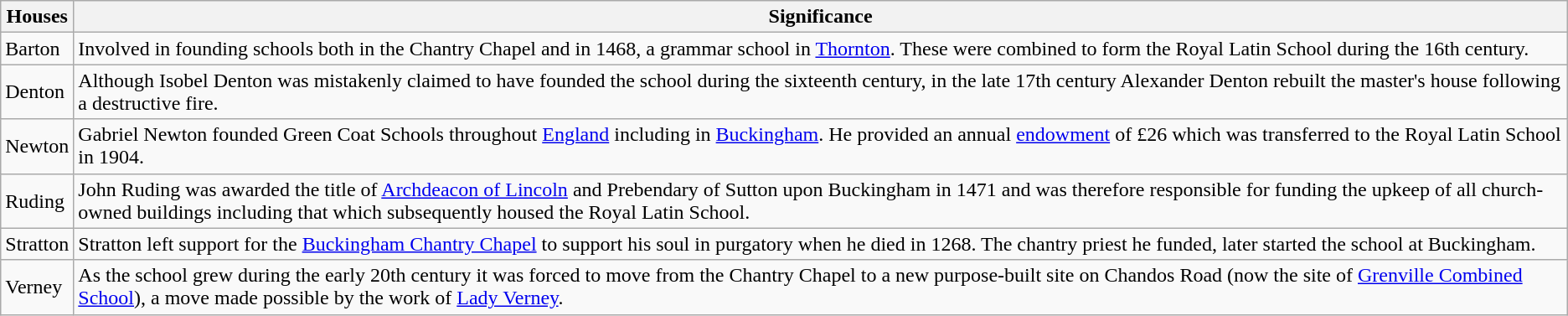<table class="wikitable">
<tr>
<th>Houses</th>
<th>Significance</th>
</tr>
<tr>
<td>Barton</td>
<td>Involved in founding schools both in the Chantry Chapel and in 1468, a grammar school in <a href='#'>Thornton</a>. These were combined to form the Royal Latin School during the 16th century.</td>
</tr>
<tr>
<td>Denton</td>
<td>Although Isobel Denton was mistakenly claimed to have founded the school during the sixteenth century, in the late 17th century Alexander Denton rebuilt the master's house following a destructive fire.</td>
</tr>
<tr>
<td>Newton</td>
<td>Gabriel Newton founded Green Coat Schools throughout <a href='#'>England</a> including in <a href='#'>Buckingham</a>. He provided an annual <a href='#'>endowment</a> of £26 which was transferred to the Royal Latin School in 1904.</td>
</tr>
<tr>
<td>Ruding</td>
<td>John Ruding was awarded the title of <a href='#'>Archdeacon of Lincoln</a> and Prebendary of Sutton upon Buckingham in 1471 and was therefore responsible for funding the upkeep of all church-owned buildings including that which subsequently housed the Royal Latin School.</td>
</tr>
<tr>
<td>Stratton</td>
<td>Stratton left support for the <a href='#'>Buckingham Chantry Chapel</a> to support his soul in purgatory when he died in 1268. The chantry priest he funded, later started the school at Buckingham.</td>
</tr>
<tr>
<td>Verney</td>
<td>As the school grew during the early 20th century it was forced to move from the Chantry Chapel to a new purpose-built site on Chandos Road (now the site of <a href='#'>Grenville Combined School</a>), a move made possible by the work of <a href='#'>Lady Verney</a>.</td>
</tr>
</table>
